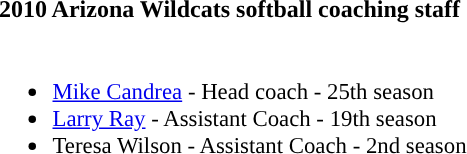<table class="toccolours">
<tr>
<th colspan=9>2010 Arizona Wildcats softball coaching staff</th>
</tr>
<tr>
<td style="text-align: left; font-size: 95%;" valign="top"><br><ul><li><a href='#'>Mike Candrea</a> - Head coach - 25th season</li><li><a href='#'>Larry Ray</a> - Assistant Coach - 19th season</li><li>Teresa Wilson - Assistant Coach - 2nd season</li></ul></td>
</tr>
</table>
